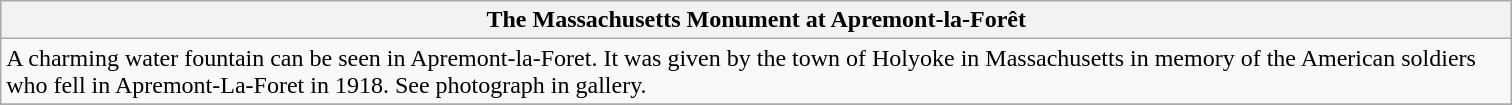<table class="wikitable sortable">
<tr>
<th scope="col" style="width:1000px;">The Massachusetts Monument at Apremont-la-Forêt</th>
</tr>
<tr>
<td>A charming water fountain can be seen in Apremont-la-Foret. It was given by the town of Holyoke in Massachusetts in memory of the American soldiers who fell in Apremont-La-Foret in 1918. See photograph in gallery.</td>
</tr>
<tr>
</tr>
</table>
